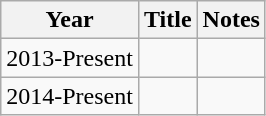<table class="wikitable">
<tr>
<th>Year</th>
<th>Title</th>
<th>Notes</th>
</tr>
<tr>
<td>2013-Present</td>
<td><em></em></td>
<td></td>
</tr>
<tr>
<td>2014-Present</td>
<td><em></em></td>
<td></td>
</tr>
</table>
